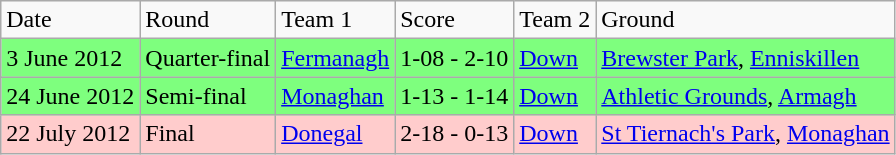<table class="wikitable">
<tr>
<td>Date</td>
<td>Round</td>
<td>Team 1</td>
<td>Score</td>
<td>Team 2</td>
<td>Ground</td>
</tr>
<tr bgcolor=7eff7e>
<td>3 June 2012</td>
<td>Quarter-final</td>
<td><a href='#'>Fermanagh</a></td>
<td>1-08 - 2-10</td>
<td><a href='#'>Down</a></td>
<td><a href='#'>Brewster Park</a>, <a href='#'>Enniskillen</a></td>
</tr>
<tr bgcolor=7eff7e>
<td>24 June 2012</td>
<td>Semi-final</td>
<td><a href='#'>Monaghan</a></td>
<td>1-13 - 1-14</td>
<td><a href='#'>Down</a></td>
<td><a href='#'>Athletic Grounds</a>, <a href='#'>Armagh</a></td>
</tr>
<tr bgcolor=FFCCCC>
<td>22 July 2012</td>
<td>Final</td>
<td><a href='#'>Donegal</a></td>
<td>2-18 - 0-13</td>
<td><a href='#'>Down</a></td>
<td><a href='#'>St Tiernach's Park</a>, <a href='#'>Monaghan</a></td>
</tr>
</table>
